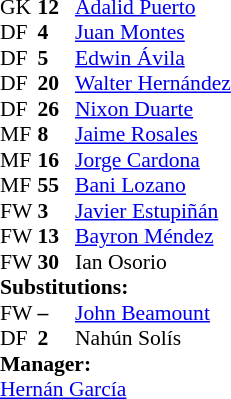<table style = "font-size: 90%" cellspacing = "0" cellpadding = "0">
<tr>
<td colspan = 4></td>
</tr>
<tr>
<th style="width:25px;"></th>
<th style="width:25px;"></th>
</tr>
<tr>
<td>GK</td>
<td><strong>12</strong></td>
<td> <a href='#'>Adalid Puerto</a></td>
</tr>
<tr>
<td>DF</td>
<td><strong>4</strong></td>
<td> <a href='#'>Juan Montes</a></td>
</tr>
<tr>
<td>DF</td>
<td><strong>5</strong></td>
<td> <a href='#'>Edwin Ávila</a></td>
</tr>
<tr>
<td>DF</td>
<td><strong>20</strong></td>
<td> <a href='#'>Walter Hernández</a></td>
</tr>
<tr>
<td>DF</td>
<td><strong>26</strong></td>
<td> <a href='#'>Nixon Duarte</a></td>
</tr>
<tr>
<td>MF</td>
<td><strong>8</strong></td>
<td> <a href='#'>Jaime Rosales</a></td>
</tr>
<tr>
<td>MF</td>
<td><strong>16</strong></td>
<td> <a href='#'>Jorge Cardona</a></td>
<td></td>
<td></td>
</tr>
<tr>
<td>MF</td>
<td><strong>55</strong></td>
<td> <a href='#'>Bani Lozano</a></td>
<td></td>
<td></td>
</tr>
<tr>
<td>FW</td>
<td><strong>3</strong></td>
<td> <a href='#'>Javier Estupiñán</a></td>
<td></td>
<td></td>
</tr>
<tr>
<td>FW</td>
<td><strong>13</strong></td>
<td> <a href='#'>Bayron Méndez</a></td>
</tr>
<tr>
<td>FW</td>
<td><strong>30</strong></td>
<td> Ian Osorio</td>
</tr>
<tr>
<td colspan = 3><strong>Substitutions:</strong></td>
</tr>
<tr>
<td>FW</td>
<td><strong>–</strong></td>
<td> <a href='#'>John Beamount</a></td>
<td></td>
<td></td>
<td></td>
<td></td>
</tr>
<tr>
<td>DF</td>
<td><strong>2</strong></td>
<td> Nahún Solís</td>
<td></td>
<td></td>
</tr>
<tr>
<td colspan = 3><strong>Manager:</strong></td>
</tr>
<tr>
<td colspan = 3> <a href='#'>Hernán García</a></td>
</tr>
</table>
